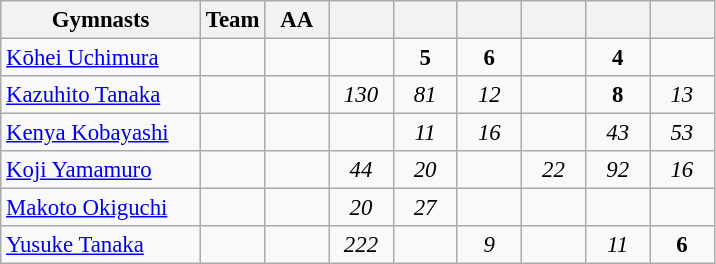<table class="wikitable sortable collapsible autocollapse plainrowheaders" style="text-align:center; font-size:95%;">
<tr>
<th width=28% class=unsortable>Gymnasts</th>
<th width=9% class=unsortable>Team</th>
<th width=9% class=unsortable>AA</th>
<th width=9% class=unsortable></th>
<th width=9% class=unsortable></th>
<th width=9% class=unsortable></th>
<th width=9% class=unsortable></th>
<th width=9% class=unsortable></th>
<th width=9% class=unsortable></th>
</tr>
<tr>
<td align=left><a href='#'>Kōhei Uchimura</a></td>
<td></td>
<td></td>
<td></td>
<td><strong>5</strong></td>
<td><strong>6</strong></td>
<td></td>
<td><strong>4</strong></td>
<td></td>
</tr>
<tr>
<td align=left><a href='#'>Kazuhito Tanaka</a></td>
<td></td>
<td></td>
<td><em>130</em></td>
<td><em>81</em></td>
<td><em>12</em></td>
<td></td>
<td><strong>8</strong></td>
<td><em>13</em></td>
</tr>
<tr>
<td align=left><a href='#'>Kenya Kobayashi</a></td>
<td></td>
<td></td>
<td></td>
<td><em>11</em></td>
<td><em>16</em></td>
<td></td>
<td><em>43</em></td>
<td><em>53</em></td>
</tr>
<tr>
<td align=left><a href='#'>Koji Yamamuro</a></td>
<td></td>
<td></td>
<td><em>44</em></td>
<td><em>20</em></td>
<td></td>
<td><em>22</em></td>
<td><em>92</em></td>
<td><em>16</em></td>
</tr>
<tr>
<td align=left><a href='#'>Makoto Okiguchi</a></td>
<td></td>
<td></td>
<td><em>20</em></td>
<td><em>27</em></td>
<td></td>
<td></td>
<td></td>
<td></td>
</tr>
<tr>
<td align=left><a href='#'>Yusuke Tanaka</a></td>
<td></td>
<td></td>
<td><em>222</em></td>
<td></td>
<td><em>9</em></td>
<td></td>
<td><em>11</em></td>
<td><strong>6</strong></td>
</tr>
</table>
